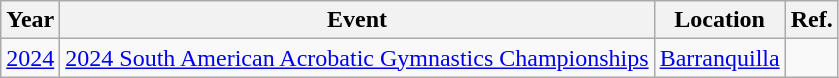<table class="wikitable sortable">
<tr>
<th>Year</th>
<th>Event</th>
<th>Location</th>
<th>Ref.</th>
</tr>
<tr>
<td><a href='#'>2024</a></td>
<td><a href='#'>2024 South American Acrobatic Gymnastics Championships</a></td>
<td> <a href='#'>Barranquilla</a></td>
<td></td>
</tr>
</table>
